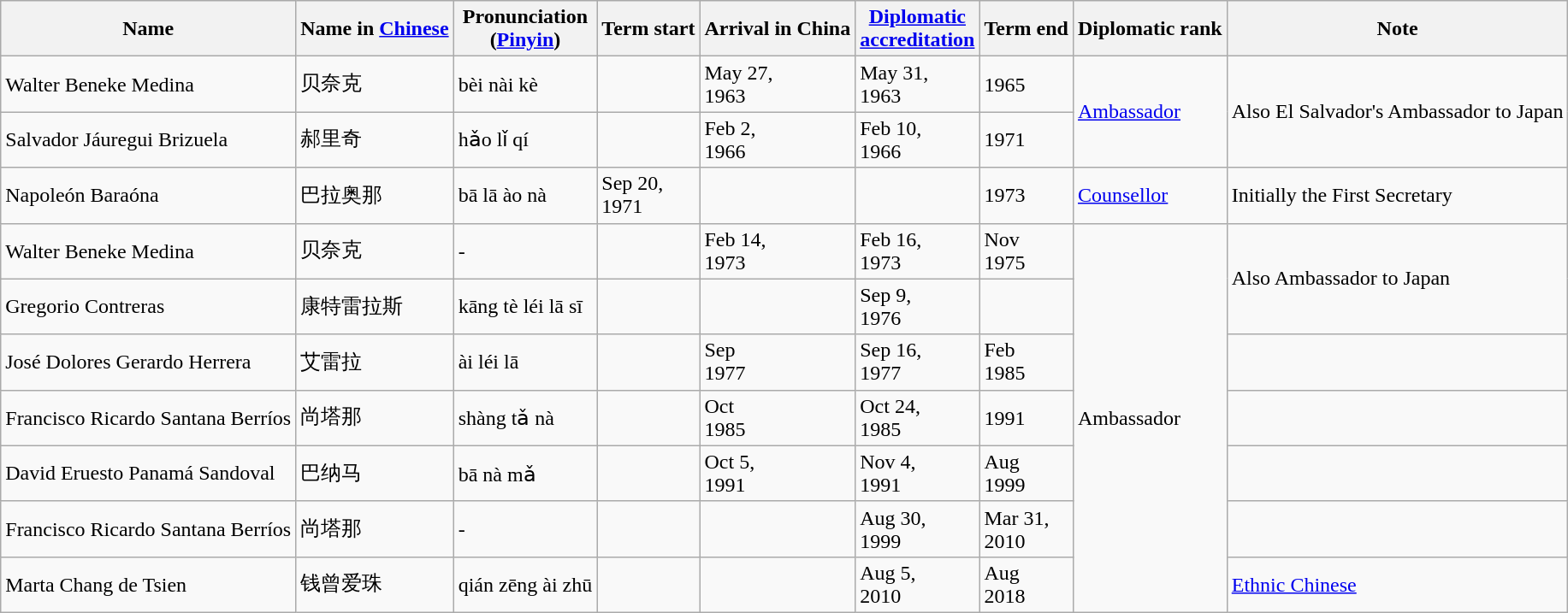<table class="wikitable">
<tr>
<th>Name</th>
<th>Name in <a href='#'>Chinese</a></th>
<th>Pronunciation<br>(<a href='#'>Pinyin</a>)</th>
<th>Term start</th>
<th>Arrival  in China</th>
<th><a href='#'>Diplomatic<br>accreditation</a></th>
<th>Term end</th>
<th>Diplomatic rank</th>
<th colspan="2">Note</th>
</tr>
<tr>
<td>Walter Beneke Medina</td>
<td>贝奈克</td>
<td>bèi nài kè</td>
<td></td>
<td>May 27,<br>1963</td>
<td>May 31,<br>1963</td>
<td>1965</td>
<td rowspan="2"><a href='#'>Ambassador</a></td>
<td rowspan="2">Also El Salvador's Ambassador to Japan</td>
</tr>
<tr>
<td>Salvador Jáuregui Brizuela</td>
<td>郝里奇</td>
<td>hǎo lǐ qí</td>
<td></td>
<td>Feb 2,<br>1966</td>
<td>Feb 10,<br>1966</td>
<td>1971</td>
</tr>
<tr>
<td>Napoleón Baraóna</td>
<td>巴拉奥那</td>
<td>bā lā ào nà</td>
<td>Sep 20,<br>1971</td>
<td></td>
<td></td>
<td>1973</td>
<td><a href='#'>Counsellor</a></td>
<td>Initially the First Secretary</td>
</tr>
<tr>
<td>Walter Beneke Medina</td>
<td>贝奈克</td>
<td>-</td>
<td></td>
<td>Feb 14,<br>1973</td>
<td>Feb 16,<br>1973</td>
<td>Nov<br>1975</td>
<td rowspan="7">Ambassador</td>
<td rowspan="2">Also Ambassador to Japan</td>
</tr>
<tr>
<td>Gregorio Contreras</td>
<td>康特雷拉斯</td>
<td>kāng tè léi lā sī</td>
<td></td>
<td></td>
<td>Sep 9,<br>1976</td>
<td></td>
</tr>
<tr>
<td>José Dolores Gerardo Herrera</td>
<td>艾雷拉</td>
<td>ài léi lā</td>
<td></td>
<td>Sep<br>1977</td>
<td>Sep 16,<br>1977</td>
<td>Feb<br>1985</td>
<td></td>
</tr>
<tr>
<td>Francisco Ricardo Santana Berríos</td>
<td>尚塔那</td>
<td>shàng tǎ nà</td>
<td></td>
<td>Oct<br>1985</td>
<td>Oct 24,<br>1985</td>
<td>1991</td>
<td></td>
</tr>
<tr>
<td>David Eruesto Panamá Sandoval</td>
<td>巴纳马</td>
<td>bā nà mǎ</td>
<td></td>
<td>Oct 5,<br>1991</td>
<td>Nov 4,<br>1991</td>
<td>Aug<br>1999</td>
<td></td>
</tr>
<tr>
<td>Francisco Ricardo Santana Berríos</td>
<td>尚塔那</td>
<td>-</td>
<td></td>
<td></td>
<td>Aug 30,<br>1999</td>
<td>Mar 31,<br>2010</td>
<td></td>
</tr>
<tr>
<td>Marta Chang de Tsien</td>
<td>钱曾爱珠</td>
<td>qián zēng ài zhū</td>
<td></td>
<td></td>
<td>Aug 5,<br>2010</td>
<td>Aug<br>2018</td>
<td><a href='#'>Ethnic Chinese</a></td>
</tr>
</table>
